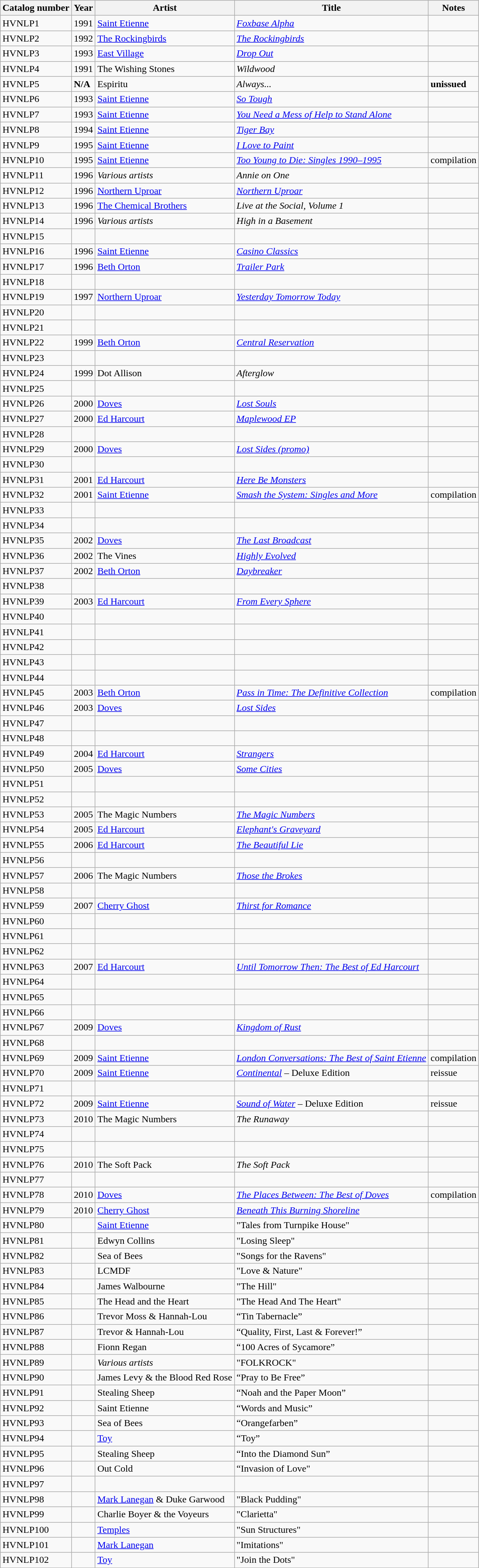<table class="wikitable">
<tr>
<th>Catalog number</th>
<th>Year</th>
<th>Artist</th>
<th>Title</th>
<th>Notes</th>
</tr>
<tr>
<td>HVNLP1</td>
<td>1991</td>
<td><a href='#'>Saint Etienne</a></td>
<td><em><a href='#'>Foxbase Alpha</a></em></td>
<td></td>
</tr>
<tr>
<td>HVNLP2</td>
<td>1992</td>
<td><a href='#'>The Rockingbirds</a></td>
<td><em><a href='#'>The Rockingbirds</a></em></td>
<td></td>
</tr>
<tr>
<td>HVNLP3</td>
<td>1993</td>
<td><a href='#'>East Village</a></td>
<td><em><a href='#'>Drop Out</a></em></td>
<td></td>
</tr>
<tr>
<td>HVNLP4</td>
<td>1991</td>
<td>The Wishing Stones</td>
<td><em>Wildwood</em></td>
<td></td>
</tr>
<tr>
<td>HVNLP5</td>
<td><strong>N/A</strong></td>
<td>Espiritu</td>
<td><em>Always...</em></td>
<td><strong>unissued</strong></td>
</tr>
<tr>
<td>HVNLP6</td>
<td>1993</td>
<td><a href='#'>Saint Etienne</a></td>
<td><em><a href='#'>So Tough</a></em></td>
<td></td>
</tr>
<tr>
<td>HVNLP7</td>
<td>1993</td>
<td><a href='#'>Saint Etienne</a></td>
<td><em><a href='#'>You Need a Mess of Help to Stand Alone</a></em></td>
<td></td>
</tr>
<tr>
<td>HVNLP8</td>
<td>1994</td>
<td><a href='#'>Saint Etienne</a></td>
<td><em><a href='#'>Tiger Bay</a></em></td>
<td></td>
</tr>
<tr>
<td>HVNLP9</td>
<td>1995</td>
<td><a href='#'>Saint Etienne</a></td>
<td><em><a href='#'>I Love to Paint</a></em></td>
<td></td>
</tr>
<tr>
<td>HVNLP10</td>
<td>1995</td>
<td><a href='#'>Saint Etienne</a></td>
<td><em><a href='#'>Too Young to Die: Singles 1990–1995</a></em></td>
<td>compilation</td>
</tr>
<tr>
<td>HVNLP11</td>
<td>1996</td>
<td><em>Various artists</em></td>
<td><em>Annie on One</em></td>
<td></td>
</tr>
<tr>
<td>HVNLP12</td>
<td>1996</td>
<td><a href='#'>Northern Uproar</a></td>
<td><em><a href='#'>Northern Uproar</a></em></td>
<td></td>
</tr>
<tr>
<td>HVNLP13</td>
<td>1996</td>
<td><a href='#'>The Chemical Brothers</a></td>
<td><em>Live at the Social, Volume 1</em></td>
<td></td>
</tr>
<tr>
<td>HVNLP14</td>
<td>1996</td>
<td><em>Various artists</em></td>
<td><em>High in a Basement</em></td>
<td></td>
</tr>
<tr>
<td>HVNLP15</td>
<td></td>
<td></td>
<td></td>
<td></td>
</tr>
<tr>
<td>HVNLP16</td>
<td>1996</td>
<td><a href='#'>Saint Etienne</a></td>
<td><em><a href='#'>Casino Classics</a></em></td>
<td></td>
</tr>
<tr>
<td>HVNLP17</td>
<td>1996</td>
<td><a href='#'>Beth Orton</a></td>
<td><em><a href='#'>Trailer Park</a></em></td>
<td></td>
</tr>
<tr>
<td>HVNLP18</td>
<td></td>
<td></td>
<td></td>
<td></td>
</tr>
<tr>
<td>HVNLP19</td>
<td>1997</td>
<td><a href='#'>Northern Uproar</a></td>
<td><em><a href='#'>Yesterday Tomorrow Today</a></em></td>
<td></td>
</tr>
<tr>
<td>HVNLP20</td>
<td></td>
<td></td>
<td></td>
<td></td>
</tr>
<tr>
<td>HVNLP21</td>
<td></td>
<td></td>
<td></td>
<td></td>
</tr>
<tr>
<td>HVNLP22</td>
<td>1999</td>
<td><a href='#'>Beth Orton</a></td>
<td><em><a href='#'>Central Reservation</a></em></td>
<td></td>
</tr>
<tr>
<td>HVNLP23</td>
<td></td>
<td></td>
<td></td>
<td></td>
</tr>
<tr>
<td>HVNLP24</td>
<td>1999</td>
<td>Dot Allison</td>
<td><em>Afterglow</em></td>
<td></td>
</tr>
<tr>
<td>HVNLP25</td>
<td></td>
<td></td>
<td></td>
<td></td>
</tr>
<tr>
<td>HVNLP26</td>
<td>2000</td>
<td><a href='#'>Doves</a></td>
<td><em><a href='#'>Lost Souls</a></em></td>
<td></td>
</tr>
<tr>
<td>HVNLP27</td>
<td>2000</td>
<td><a href='#'>Ed Harcourt</a></td>
<td><em><a href='#'>Maplewood EP</a></em></td>
<td></td>
</tr>
<tr>
<td>HVNLP28</td>
<td></td>
<td></td>
<td></td>
<td></td>
</tr>
<tr>
<td>HVNLP29</td>
<td>2000</td>
<td><a href='#'>Doves</a></td>
<td><em><a href='#'>Lost Sides (promo)</a></em></td>
<td></td>
</tr>
<tr>
<td>HVNLP30</td>
<td></td>
<td></td>
<td></td>
<td></td>
</tr>
<tr>
<td>HVNLP31</td>
<td>2001</td>
<td><a href='#'>Ed Harcourt</a></td>
<td><em><a href='#'>Here Be Monsters</a></em></td>
<td></td>
</tr>
<tr>
<td>HVNLP32</td>
<td>2001</td>
<td><a href='#'>Saint Etienne</a></td>
<td><em><a href='#'>Smash the System: Singles and More</a></em></td>
<td>compilation</td>
</tr>
<tr>
<td>HVNLP33</td>
<td></td>
<td></td>
<td></td>
<td></td>
</tr>
<tr>
<td>HVNLP34</td>
<td></td>
<td></td>
<td></td>
<td></td>
</tr>
<tr>
<td>HVNLP35</td>
<td>2002</td>
<td><a href='#'>Doves</a></td>
<td><em><a href='#'>The Last Broadcast</a></em></td>
<td></td>
</tr>
<tr>
<td>HVNLP36</td>
<td>2002</td>
<td>The Vines</td>
<td><em><a href='#'>Highly Evolved</a></em></td>
<td></td>
</tr>
<tr>
<td>HVNLP37</td>
<td>2002</td>
<td><a href='#'>Beth Orton</a></td>
<td><em><a href='#'>Daybreaker</a></em></td>
<td></td>
</tr>
<tr>
<td>HVNLP38</td>
<td></td>
<td></td>
<td></td>
<td></td>
</tr>
<tr>
<td>HVNLP39</td>
<td>2003</td>
<td><a href='#'>Ed Harcourt</a></td>
<td><em><a href='#'>From Every Sphere</a></em></td>
<td></td>
</tr>
<tr>
<td>HVNLP40</td>
<td></td>
<td></td>
<td></td>
<td></td>
</tr>
<tr>
<td>HVNLP41</td>
<td></td>
<td></td>
<td></td>
<td></td>
</tr>
<tr>
<td>HVNLP42</td>
<td></td>
<td></td>
<td></td>
<td></td>
</tr>
<tr>
<td>HVNLP43</td>
<td></td>
<td></td>
<td></td>
<td></td>
</tr>
<tr>
<td>HVNLP44</td>
<td></td>
<td></td>
<td></td>
<td></td>
</tr>
<tr>
<td>HVNLP45</td>
<td>2003</td>
<td><a href='#'>Beth Orton</a></td>
<td><em><a href='#'>Pass in Time: The Definitive Collection</a></em></td>
<td>compilation</td>
</tr>
<tr>
<td>HVNLP46</td>
<td>2003</td>
<td><a href='#'>Doves</a></td>
<td><em><a href='#'>Lost Sides</a></em></td>
<td></td>
</tr>
<tr>
<td>HVNLP47</td>
<td></td>
<td></td>
<td></td>
<td></td>
</tr>
<tr>
<td>HVNLP48</td>
<td></td>
<td></td>
<td></td>
<td></td>
</tr>
<tr>
<td>HVNLP49</td>
<td>2004</td>
<td><a href='#'>Ed Harcourt</a></td>
<td><em><a href='#'>Strangers</a></em></td>
<td></td>
</tr>
<tr>
<td>HVNLP50</td>
<td>2005</td>
<td><a href='#'>Doves</a></td>
<td><em><a href='#'>Some Cities</a></em></td>
<td></td>
</tr>
<tr>
<td>HVNLP51</td>
<td></td>
<td></td>
<td></td>
<td></td>
</tr>
<tr>
<td>HVNLP52</td>
<td></td>
<td></td>
<td></td>
<td></td>
</tr>
<tr>
<td>HVNLP53</td>
<td>2005</td>
<td>The Magic Numbers</td>
<td><em><a href='#'>The Magic Numbers</a></em></td>
<td></td>
</tr>
<tr>
<td>HVNLP54</td>
<td>2005</td>
<td><a href='#'>Ed Harcourt</a></td>
<td><em><a href='#'>Elephant's Graveyard</a></em></td>
<td></td>
</tr>
<tr>
<td>HVNLP55</td>
<td>2006</td>
<td><a href='#'>Ed Harcourt</a></td>
<td><em><a href='#'>The Beautiful Lie</a></em></td>
<td></td>
</tr>
<tr>
<td>HVNLP56</td>
<td></td>
<td></td>
<td></td>
<td></td>
</tr>
<tr>
<td>HVNLP57</td>
<td>2006</td>
<td>The Magic Numbers</td>
<td><em><a href='#'>Those the Brokes</a></em></td>
<td></td>
</tr>
<tr>
<td>HVNLP58</td>
<td></td>
<td></td>
<td></td>
<td></td>
</tr>
<tr>
<td>HVNLP59</td>
<td>2007</td>
<td><a href='#'>Cherry Ghost</a></td>
<td><em><a href='#'>Thirst for Romance</a></em></td>
<td></td>
</tr>
<tr>
<td>HVNLP60</td>
<td></td>
<td></td>
<td></td>
<td></td>
</tr>
<tr>
<td>HVNLP61</td>
<td></td>
<td></td>
<td></td>
<td></td>
</tr>
<tr>
<td>HVNLP62</td>
<td></td>
<td></td>
<td></td>
<td></td>
</tr>
<tr>
<td>HVNLP63</td>
<td>2007</td>
<td><a href='#'>Ed Harcourt</a></td>
<td><em><a href='#'>Until Tomorrow Then: The Best of Ed Harcourt</a></em></td>
<td></td>
</tr>
<tr>
<td>HVNLP64</td>
<td></td>
<td></td>
<td></td>
<td></td>
</tr>
<tr>
<td>HVNLP65</td>
<td></td>
<td></td>
<td></td>
<td></td>
</tr>
<tr>
<td>HVNLP66</td>
<td></td>
<td></td>
<td></td>
<td></td>
</tr>
<tr>
<td>HVNLP67</td>
<td>2009</td>
<td><a href='#'>Doves</a></td>
<td><em><a href='#'>Kingdom of Rust</a></em></td>
<td></td>
</tr>
<tr>
<td>HVNLP68</td>
<td></td>
<td></td>
<td></td>
<td></td>
</tr>
<tr>
<td>HVNLP69</td>
<td>2009</td>
<td><a href='#'>Saint Etienne</a></td>
<td><em><a href='#'>London Conversations: The Best of Saint Etienne</a></em></td>
<td>compilation</td>
</tr>
<tr>
<td>HVNLP70</td>
<td>2009</td>
<td><a href='#'>Saint Etienne</a></td>
<td><em><a href='#'>Continental</a></em> – Deluxe Edition</td>
<td>reissue</td>
</tr>
<tr>
<td>HVNLP71</td>
<td></td>
<td></td>
<td></td>
<td></td>
</tr>
<tr>
<td>HVNLP72</td>
<td>2009</td>
<td><a href='#'>Saint Etienne</a></td>
<td><em><a href='#'>Sound of Water</a></em> – Deluxe Edition</td>
<td>reissue</td>
</tr>
<tr>
<td>HVNLP73</td>
<td>2010</td>
<td>The Magic Numbers</td>
<td><em>The Runaway</em></td>
<td></td>
</tr>
<tr>
<td>HVNLP74</td>
<td></td>
<td></td>
<td></td>
<td></td>
</tr>
<tr>
<td>HVNLP75</td>
<td></td>
<td></td>
<td></td>
<td></td>
</tr>
<tr>
<td>HVNLP76</td>
<td>2010</td>
<td>The Soft Pack</td>
<td><em>The Soft Pack</em></td>
<td></td>
</tr>
<tr>
<td>HVNLP77</td>
<td></td>
<td></td>
<td></td>
<td></td>
</tr>
<tr>
<td>HVNLP78</td>
<td>2010</td>
<td><a href='#'>Doves</a></td>
<td><em><a href='#'>The Places Between: The Best of Doves</a></em></td>
<td>compilation</td>
</tr>
<tr>
<td>HVNLP79</td>
<td>2010</td>
<td><a href='#'>Cherry Ghost</a></td>
<td><em><a href='#'>Beneath This Burning Shoreline</a></em></td>
<td></td>
</tr>
<tr>
<td>HVNLP80</td>
<td></td>
<td><a href='#'>Saint Etienne</a></td>
<td>"Tales from Turnpike House"</td>
<td></td>
</tr>
<tr>
<td>HVNLP81</td>
<td></td>
<td>Edwyn Collins</td>
<td>"Losing Sleep"</td>
<td></td>
</tr>
<tr>
<td>HVNLP82</td>
<td></td>
<td>Sea of Bees</td>
<td>"Songs for the Ravens"</td>
<td></td>
</tr>
<tr>
<td>HVNLP83</td>
<td></td>
<td>LCMDF</td>
<td>"Love & Nature"</td>
<td></td>
</tr>
<tr>
<td>HVNLP84</td>
<td></td>
<td>James Walbourne</td>
<td>"The Hill"</td>
<td></td>
</tr>
<tr>
<td>HVNLP85</td>
<td></td>
<td>The Head and the Heart</td>
<td>"The Head And The Heart"</td>
<td></td>
</tr>
<tr>
<td>HVNLP86</td>
<td></td>
<td>Trevor Moss & Hannah-Lou</td>
<td>“Tin Tabernacle”</td>
<td></td>
</tr>
<tr>
<td>HVNLP87</td>
<td></td>
<td>Trevor & Hannah-Lou</td>
<td>“Quality, First, Last & Forever!”</td>
<td></td>
</tr>
<tr>
<td>HVNLP88</td>
<td></td>
<td>Fionn Regan</td>
<td>“100 Acres of Sycamore”</td>
<td></td>
</tr>
<tr>
<td>HVNLP89</td>
<td></td>
<td><em>Various artists</em></td>
<td>"FOLKROCK"</td>
<td></td>
</tr>
<tr>
<td>HVNLP90</td>
<td></td>
<td>James Levy & the Blood Red Rose</td>
<td>“Pray to Be Free”</td>
<td></td>
</tr>
<tr>
<td>HVNLP91</td>
<td></td>
<td>Stealing Sheep</td>
<td>“Noah and the Paper Moon”</td>
<td></td>
</tr>
<tr>
<td>HVNLP92</td>
<td></td>
<td>Saint Etienne</td>
<td>“Words and Music”</td>
<td></td>
</tr>
<tr>
<td>HVNLP93</td>
<td></td>
<td>Sea of Bees</td>
<td>“Orangefarben”</td>
<td></td>
</tr>
<tr>
<td>HVNLP94</td>
<td></td>
<td><a href='#'>Toy</a></td>
<td>“Toy”</td>
<td></td>
</tr>
<tr>
<td>HVNLP95</td>
<td></td>
<td>Stealing Sheep</td>
<td>“Into the Diamond Sun”</td>
<td></td>
</tr>
<tr>
<td>HVNLP96</td>
<td></td>
<td>Out Cold</td>
<td>“Invasion of Love"</td>
<td></td>
</tr>
<tr>
<td>HVNLP97</td>
<td></td>
<td></td>
<td></td>
<td></td>
</tr>
<tr>
<td>HVNLP98</td>
<td></td>
<td><a href='#'>Mark Lanegan</a> & Duke Garwood</td>
<td>"Black Pudding"</td>
<td></td>
</tr>
<tr>
<td>HVNLP99</td>
<td></td>
<td>Charlie Boyer & the Voyeurs</td>
<td>"Clarietta"</td>
<td></td>
</tr>
<tr>
<td>HVNLP100</td>
<td></td>
<td><a href='#'>Temples</a></td>
<td>"Sun Structures"</td>
<td></td>
</tr>
<tr>
<td>HVNLP101</td>
<td></td>
<td><a href='#'>Mark Lanegan</a></td>
<td>"Imitations"</td>
<td></td>
</tr>
<tr>
<td>HVNLP102</td>
<td></td>
<td><a href='#'>Toy</a></td>
<td>"Join the Dots"</td>
<td></td>
</tr>
</table>
